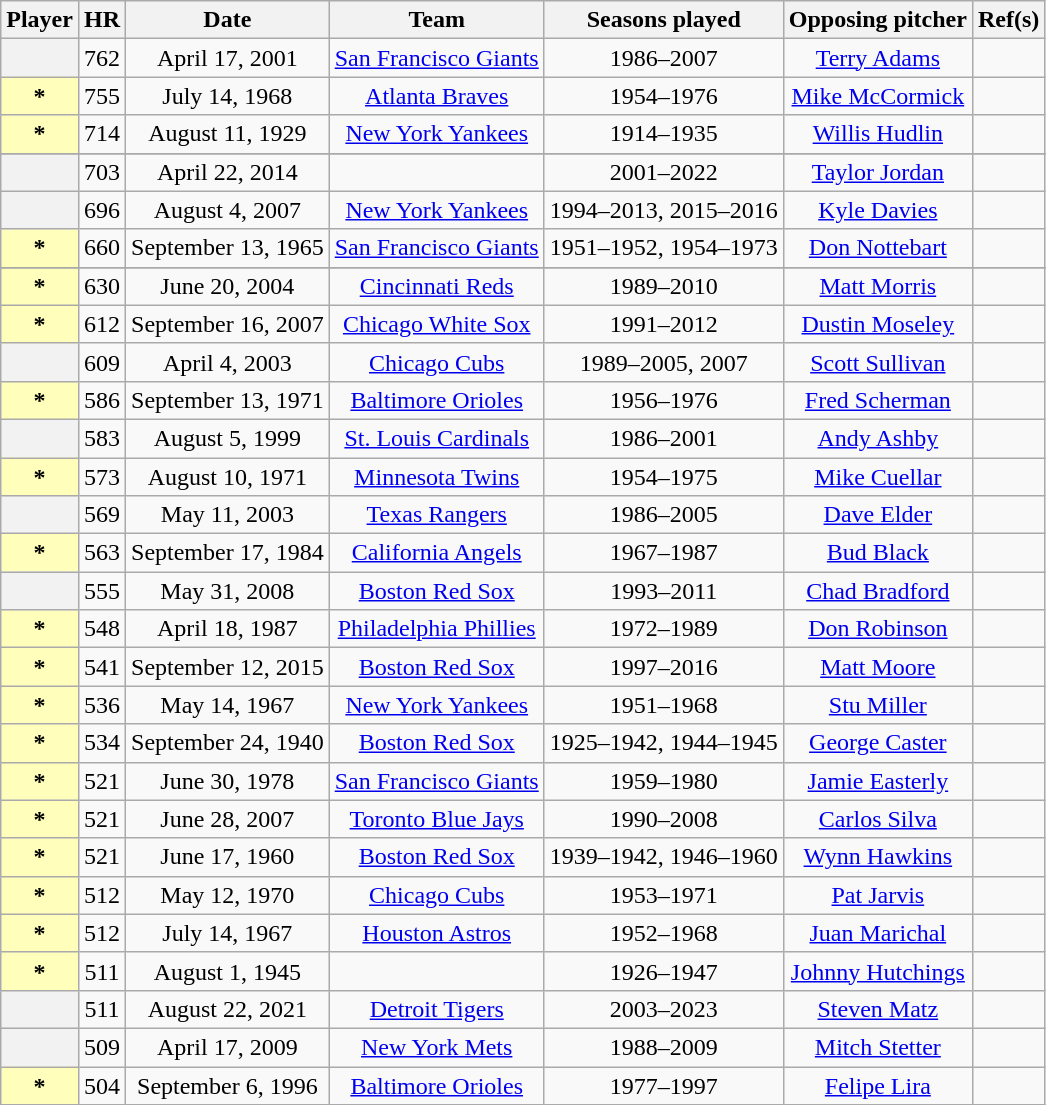<table class="wikitable sortable plainrowheaders" style="text-align:center;">
<tr>
<th scope="col">Player</th>
<th scope="col">HR</th>
<th scope="col">Date</th>
<th scope="col">Team</th>
<th scope="col">Seasons played</th>
<th scope="col">Opposing pitcher</th>
<th scope="col" class="unsortable">Ref(s)</th>
</tr>
<tr>
<th scope="row" style="text-align:center"></th>
<td>762</td>
<td>April 17, 2001</td>
<td><a href='#'>San Francisco Giants</a></td>
<td>1986–2007</td>
<td><a href='#'>Terry Adams</a></td>
<td></td>
</tr>
<tr>
<th scope="row" style="text-align:center; background:#ffb;">*</th>
<td>755</td>
<td>July 14, 1968</td>
<td><a href='#'>Atlanta Braves</a></td>
<td>1954–1976</td>
<td><a href='#'>Mike McCormick</a></td>
<td></td>
</tr>
<tr>
<th scope="row" style="text-align:center; background:#ffb;">*</th>
<td>714</td>
<td>August 11, 1929</td>
<td><a href='#'>New York Yankees</a></td>
<td>1914–1935</td>
<td><a href='#'>Willis Hudlin</a></td>
<td></td>
</tr>
<tr>
</tr>
<tr>
<th scope="row" style="text-align:center;"></th>
<td>703</td>
<td>April 22, 2014</td>
<td></td>
<td>2001–2022</td>
<td><a href='#'>Taylor Jordan</a></td>
<td></td>
</tr>
<tr>
<th scope="row" style="text-align:center"></th>
<td>696</td>
<td>August 4, 2007</td>
<td><a href='#'>New York Yankees</a></td>
<td>1994–2013, 2015–2016</td>
<td><a href='#'>Kyle Davies</a></td>
<td></td>
</tr>
<tr>
<th scope="row" style="text-align:center; background:#ffb;">*</th>
<td>660</td>
<td>September 13, 1965</td>
<td><a href='#'>San Francisco Giants</a></td>
<td>1951–1952, 1954–1973</td>
<td><a href='#'>Don Nottebart</a></td>
<td></td>
</tr>
<tr>
</tr>
<tr>
<th scope="row" style="text-align:center; background:#ffb;">*</th>
<td>630</td>
<td>June 20, 2004</td>
<td><a href='#'>Cincinnati Reds</a></td>
<td>1989–2010</td>
<td><a href='#'>Matt Morris</a></td>
<td></td>
</tr>
<tr>
<th scope="row" style="text-align:center; background:#ffb;">*</th>
<td>612</td>
<td>September 16, 2007</td>
<td><a href='#'>Chicago White Sox</a></td>
<td>1991–2012</td>
<td><a href='#'>Dustin Moseley</a></td>
<td></td>
</tr>
<tr>
<th scope="row" style="text-align:center"></th>
<td>609</td>
<td>April 4, 2003</td>
<td><a href='#'>Chicago Cubs</a></td>
<td>1989–2005, 2007</td>
<td><a href='#'>Scott Sullivan</a></td>
<td></td>
</tr>
<tr>
<th scope="row" style="text-align:center; background:#ffb;">*</th>
<td>586</td>
<td>September 13, 1971</td>
<td><a href='#'>Baltimore Orioles</a></td>
<td>1956–1976</td>
<td><a href='#'>Fred Scherman</a></td>
<td></td>
</tr>
<tr>
<th scope="row" style="text-align:center"></th>
<td>583</td>
<td>August 5, 1999</td>
<td><a href='#'>St. Louis Cardinals</a></td>
<td>1986–2001</td>
<td><a href='#'>Andy Ashby</a></td>
<td></td>
</tr>
<tr>
<th scope="row" style="text-align:center; background:#ffb;">*</th>
<td>573</td>
<td>August 10, 1971</td>
<td><a href='#'>Minnesota Twins</a></td>
<td>1954–1975</td>
<td><a href='#'>Mike Cuellar</a></td>
<td></td>
</tr>
<tr>
<th scope="row" style="text-align:center"></th>
<td>569</td>
<td>May 11, 2003</td>
<td><a href='#'>Texas Rangers</a></td>
<td>1986–2005</td>
<td><a href='#'>Dave Elder</a></td>
<td></td>
</tr>
<tr>
<th scope="row" style="text-align:center; background:#ffb;">*</th>
<td>563</td>
<td>September 17, 1984</td>
<td><a href='#'>California Angels</a></td>
<td>1967–1987</td>
<td><a href='#'>Bud Black</a></td>
<td></td>
</tr>
<tr>
<th scope="row" style="text-align:center"></th>
<td>555</td>
<td>May 31, 2008</td>
<td><a href='#'>Boston Red Sox</a></td>
<td>1993–2011</td>
<td><a href='#'>Chad Bradford</a></td>
<td></td>
</tr>
<tr>
<th scope="row" style="text-align:center; background:#ffb;">*</th>
<td>548</td>
<td>April 18, 1987</td>
<td><a href='#'>Philadelphia Phillies</a></td>
<td>1972–1989</td>
<td><a href='#'>Don Robinson</a></td>
<td></td>
</tr>
<tr>
<th scope="row" style="text-align:center; background:#ffb;">*</th>
<td>541</td>
<td>September 12, 2015</td>
<td><a href='#'>Boston Red Sox</a></td>
<td>1997–2016</td>
<td><a href='#'>Matt Moore</a></td>
<td></td>
</tr>
<tr>
<th scope="row" style="text-align:center; background:#ffb;">*</th>
<td>536</td>
<td>May 14, 1967</td>
<td><a href='#'>New York Yankees</a></td>
<td>1951–1968</td>
<td><a href='#'>Stu Miller</a></td>
<td></td>
</tr>
<tr>
<th scope="row" style="text-align:center; background:#ffb;">*</th>
<td>534</td>
<td>September 24, 1940</td>
<td><a href='#'>Boston Red Sox</a></td>
<td>1925–1942, 1944–1945</td>
<td><a href='#'>George Caster</a></td>
<td></td>
</tr>
<tr>
<th scope="row" style="text-align:center; background:#ffb;">*</th>
<td>521</td>
<td>June 30, 1978</td>
<td><a href='#'>San Francisco Giants</a></td>
<td>1959–1980</td>
<td><a href='#'>Jamie Easterly</a></td>
<td></td>
</tr>
<tr>
<th scope="row" style="text-align:center; background:#ffb;">*</th>
<td>521</td>
<td>June 28, 2007</td>
<td><a href='#'>Toronto Blue Jays</a></td>
<td>1990–2008</td>
<td><a href='#'>Carlos Silva</a></td>
<td></td>
</tr>
<tr>
<th scope="row" style="text-align:center; background:#ffb;">*</th>
<td>521</td>
<td>June 17, 1960</td>
<td><a href='#'>Boston Red Sox</a></td>
<td>1939–1942, 1946–1960</td>
<td><a href='#'>Wynn Hawkins</a></td>
<td></td>
</tr>
<tr>
<th scope="row" style="text-align:center; background:#ffb;">*</th>
<td>512</td>
<td>May 12, 1970</td>
<td><a href='#'>Chicago Cubs</a></td>
<td>1953–1971</td>
<td><a href='#'>Pat Jarvis</a></td>
<td></td>
</tr>
<tr>
<th scope="row" style="text-align:center; background:#ffb;">*</th>
<td>512</td>
<td>July 14, 1967</td>
<td><a href='#'>Houston Astros</a></td>
<td>1952–1968</td>
<td><a href='#'>Juan Marichal</a></td>
<td></td>
</tr>
<tr>
<th scope="row" style="text-align:center; background:#ffb;">*</th>
<td>511</td>
<td>August 1, 1945</td>
<td></td>
<td>1926–1947</td>
<td><a href='#'>Johnny Hutchings</a></td>
<td></td>
</tr>
<tr>
<th scope="row" style="text-align:center;"></th>
<td>511</td>
<td>August 22, 2021</td>
<td><a href='#'>Detroit Tigers</a></td>
<td>2003–2023</td>
<td><a href='#'>Steven Matz</a></td>
<td></td>
</tr>
<tr>
<th scope="row" style="text-align:center"></th>
<td>509</td>
<td>April 17, 2009</td>
<td><a href='#'>New York Mets</a></td>
<td>1988–2009</td>
<td><a href='#'>Mitch Stetter</a></td>
<td></td>
</tr>
<tr>
<th scope="row" style="text-align:center; background:#ffb;">*</th>
<td>504</td>
<td>September 6, 1996</td>
<td><a href='#'>Baltimore Orioles</a></td>
<td>1977–1997</td>
<td><a href='#'>Felipe Lira</a></td>
<td></td>
</tr>
<tr>
</tr>
</table>
